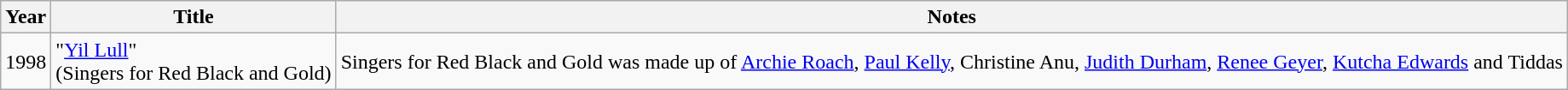<table class="wikitable">
<tr>
<th>Year</th>
<th>Title</th>
<th>Notes</th>
</tr>
<tr>
<td>1998</td>
<td align="left">"<a href='#'>Yil Lull</a>"<br>(Singers for Red Black and Gold)</td>
<td>Singers for Red Black and Gold was made up of <a href='#'>Archie Roach</a>, <a href='#'>Paul Kelly</a>, Christine Anu, <a href='#'>Judith Durham</a>, <a href='#'>Renee Geyer</a>, <a href='#'>Kutcha Edwards</a> and Tiddas</td>
</tr>
</table>
